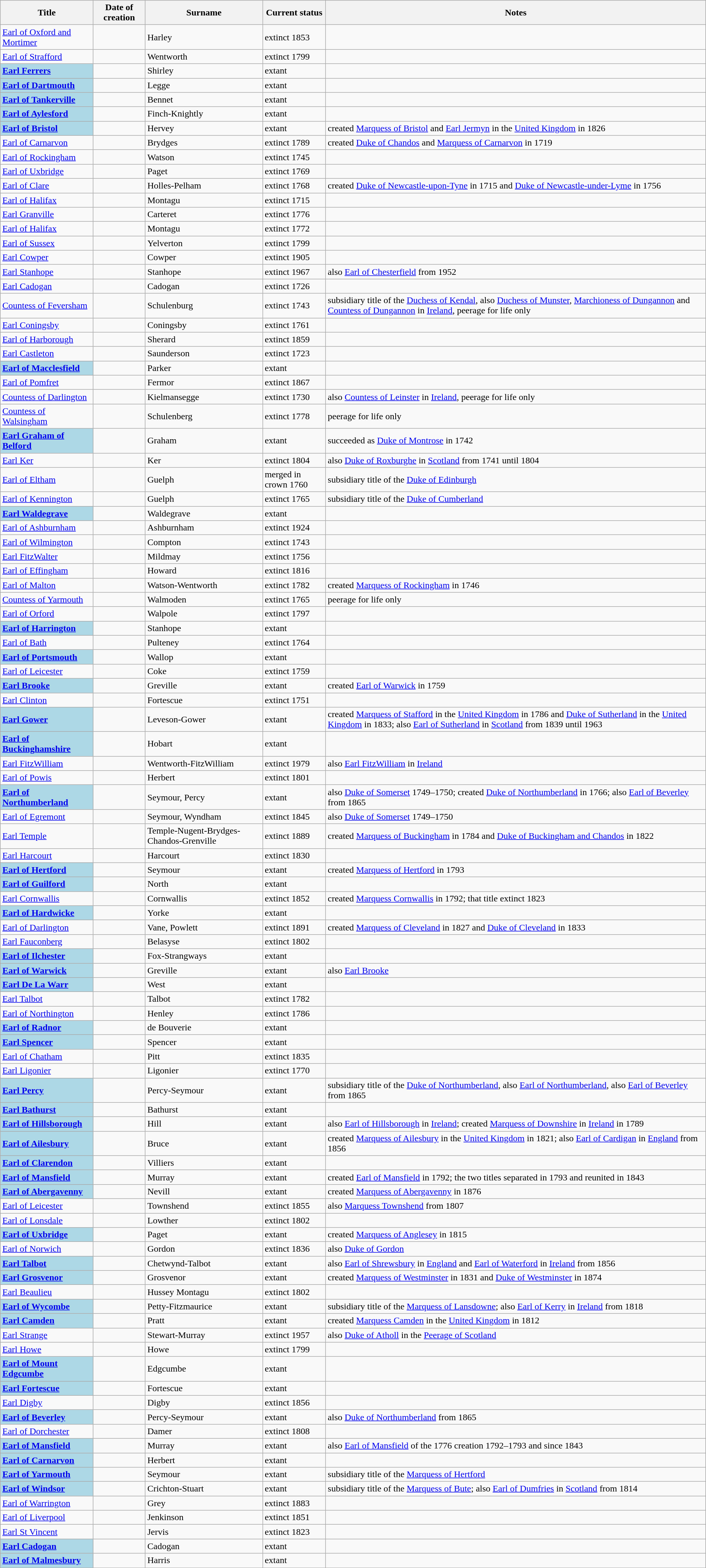<table class="wikitable sortable">
<tr>
<th>Title</th>
<th>Date of creation</th>
<th>Surname</th>
<th>Current status</th>
<th>Notes</th>
</tr>
<tr>
<td><a href='#'>Earl of Oxford and Mortimer</a></td>
<td></td>
<td>Harley</td>
<td>extinct 1853</td>
<td> </td>
</tr>
<tr>
<td><a href='#'>Earl of Strafford</a></td>
<td></td>
<td>Wentworth</td>
<td>extinct 1799</td>
<td> </td>
</tr>
<tr>
<td style="background:#ADD8E6;" data-sort-value="Earl of Ferrers"><strong><a href='#'>Earl Ferrers</a></strong></td>
<td></td>
<td>Shirley</td>
<td>extant</td>
<td> </td>
</tr>
<tr>
<td style="background:#ADD8E6;"><strong><a href='#'>Earl of Dartmouth</a></strong></td>
<td></td>
<td>Legge</td>
<td>extant</td>
<td> </td>
</tr>
<tr>
<td style="background:#ADD8E6;"><strong><a href='#'>Earl of Tankerville</a></strong></td>
<td></td>
<td>Bennet</td>
<td>extant</td>
<td> </td>
</tr>
<tr>
<td style="background:#ADD8E6;"><strong><a href='#'>Earl of Aylesford</a></strong></td>
<td></td>
<td>Finch-Knightly</td>
<td>extant</td>
<td> </td>
</tr>
<tr>
<td style="background:#ADD8E6;"><strong><a href='#'>Earl of Bristol</a></strong></td>
<td></td>
<td>Hervey</td>
<td>extant</td>
<td>created <a href='#'>Marquess of Bristol</a> and <a href='#'>Earl Jermyn</a> in the <a href='#'>United Kingdom</a> in 1826</td>
</tr>
<tr>
<td><a href='#'>Earl of Carnarvon</a></td>
<td></td>
<td>Brydges</td>
<td>extinct 1789</td>
<td>created <a href='#'>Duke of Chandos</a> and <a href='#'>Marquess of Carnarvon</a> in 1719</td>
</tr>
<tr>
<td><a href='#'>Earl of Rockingham</a></td>
<td></td>
<td>Watson</td>
<td>extinct 1745</td>
<td> </td>
</tr>
<tr>
<td><a href='#'>Earl of Uxbridge</a></td>
<td></td>
<td>Paget</td>
<td>extinct 1769</td>
<td> </td>
</tr>
<tr>
<td><a href='#'>Earl of Clare</a></td>
<td></td>
<td>Holles-Pelham</td>
<td>extinct 1768</td>
<td>created <a href='#'>Duke of Newcastle-upon-Tyne</a> in 1715 and <a href='#'>Duke of Newcastle-under-Lyme</a> in 1756</td>
</tr>
<tr>
<td><a href='#'>Earl of Halifax</a></td>
<td></td>
<td>Montagu</td>
<td>extinct 1715</td>
<td> </td>
</tr>
<tr>
<td data-sort-value="Earl of Granville"><a href='#'>Earl Granville</a></td>
<td></td>
<td>Carteret</td>
<td>extinct 1776</td>
<td> </td>
</tr>
<tr>
<td><a href='#'>Earl of Halifax</a></td>
<td></td>
<td>Montagu</td>
<td>extinct 1772</td>
<td> </td>
</tr>
<tr>
<td><a href='#'>Earl of Sussex</a></td>
<td></td>
<td>Yelverton</td>
<td>extinct 1799</td>
<td> </td>
</tr>
<tr>
<td data-sort-value="Earl of Cowper"><a href='#'>Earl Cowper</a></td>
<td></td>
<td>Cowper</td>
<td>extinct 1905</td>
<td> </td>
</tr>
<tr>
<td data-sort-value="Earl of Stanhope"><a href='#'>Earl Stanhope</a></td>
<td></td>
<td>Stanhope</td>
<td>extinct 1967</td>
<td>also <a href='#'>Earl of Chesterfield</a> from 1952</td>
</tr>
<tr>
<td data-sort-value="Earl of Cadogan"><a href='#'>Earl Cadogan</a></td>
<td></td>
<td>Cadogan</td>
<td>extinct 1726</td>
<td> </td>
</tr>
<tr>
<td data-sort-value="Earl of Feversham"><a href='#'>Countess of Feversham</a></td>
<td></td>
<td>Schulenburg</td>
<td>extinct 1743</td>
<td>subsidiary title of the <a href='#'>Duchess of Kendal</a>, also <a href='#'>Duchess of Munster</a>, <a href='#'>Marchioness of Dungannon</a> and <a href='#'>Countess of Dungannon</a> in <a href='#'>Ireland</a>, peerage for life only</td>
</tr>
<tr>
<td data-sort-value="Earl of Coningsby"><a href='#'>Earl Coningsby</a></td>
<td></td>
<td>Coningsby</td>
<td>extinct 1761</td>
<td> </td>
</tr>
<tr>
<td><a href='#'>Earl of Harborough</a></td>
<td></td>
<td>Sherard</td>
<td>extinct 1859</td>
<td> </td>
</tr>
<tr>
<td data-sort-value="Earl of Castleton"><a href='#'>Earl Castleton</a></td>
<td></td>
<td>Saunderson</td>
<td>extinct 1723</td>
<td> </td>
</tr>
<tr>
<td style="background:#ADD8E6;"><strong><a href='#'>Earl of Macclesfield</a></strong></td>
<td></td>
<td>Parker</td>
<td>extant</td>
<td> </td>
</tr>
<tr>
<td><a href='#'>Earl of Pomfret</a></td>
<td></td>
<td>Fermor</td>
<td>extinct 1867</td>
<td> </td>
</tr>
<tr>
<td data-sort-value="Earl of Darlington"><a href='#'>Countess of Darlington</a></td>
<td></td>
<td>Kielmansegge</td>
<td>extinct 1730</td>
<td>also <a href='#'>Countess of Leinster</a> in <a href='#'>Ireland</a>, peerage for life only</td>
</tr>
<tr>
<td data-sort-value="Earl of Walsingham"><a href='#'>Countess of Walsingham</a></td>
<td></td>
<td>Schulenberg</td>
<td>extinct 1778</td>
<td>peerage for life only</td>
</tr>
<tr>
<td style="background:#ADD8E6;" data-sort-value="Earl of Graham of Belford"><strong><a href='#'>Earl Graham of Belford</a></strong></td>
<td></td>
<td>Graham</td>
<td>extant</td>
<td>succeeded as <a href='#'>Duke of Montrose</a> in 1742</td>
</tr>
<tr>
<td data-sort-value="Earl of Ker"><a href='#'>Earl Ker</a></td>
<td></td>
<td>Ker</td>
<td>extinct 1804</td>
<td>also <a href='#'>Duke of Roxburghe</a> in <a href='#'>Scotland</a> from 1741 until 1804</td>
</tr>
<tr>
<td><a href='#'>Earl of Eltham</a></td>
<td></td>
<td>Guelph</td>
<td>merged in crown 1760</td>
<td>subsidiary title of the <a href='#'>Duke of Edinburgh</a></td>
</tr>
<tr>
<td><a href='#'>Earl of Kennington</a></td>
<td></td>
<td>Guelph</td>
<td>extinct 1765</td>
<td>subsidiary title of the <a href='#'>Duke of Cumberland</a></td>
</tr>
<tr>
<td style="background:#ADD8E6;" data-sort-value="Earl of Waldegrave"><strong><a href='#'>Earl Waldegrave</a></strong></td>
<td></td>
<td>Waldegrave</td>
<td>extant</td>
<td> </td>
</tr>
<tr>
<td><a href='#'>Earl of Ashburnham</a></td>
<td></td>
<td>Ashburnham</td>
<td>extinct 1924</td>
<td> </td>
</tr>
<tr>
<td><a href='#'>Earl of Wilmington</a></td>
<td></td>
<td>Compton</td>
<td>extinct 1743</td>
<td> </td>
</tr>
<tr>
<td data-sort-value="Earl of Fitzwalter"><a href='#'>Earl FitzWalter</a></td>
<td></td>
<td>Mildmay</td>
<td>extinct 1756</td>
<td> </td>
</tr>
<tr>
<td><a href='#'>Earl of Effingham</a></td>
<td></td>
<td>Howard</td>
<td>extinct 1816</td>
<td> </td>
</tr>
<tr>
<td><a href='#'>Earl of Malton</a></td>
<td></td>
<td>Watson-Wentworth</td>
<td>extinct 1782</td>
<td>created <a href='#'>Marquess of Rockingham</a> in 1746</td>
</tr>
<tr>
<td data-sort-value="Earl of Yarmouth"><a href='#'>Countess of Yarmouth</a></td>
<td></td>
<td>Walmoden</td>
<td>extinct 1765</td>
<td>peerage for life only</td>
</tr>
<tr>
<td><a href='#'>Earl of Orford</a></td>
<td></td>
<td>Walpole</td>
<td>extinct 1797</td>
<td> </td>
</tr>
<tr>
<td style="background:#ADD8E6;"><strong><a href='#'>Earl of Harrington</a></strong></td>
<td></td>
<td>Stanhope</td>
<td>extant</td>
<td> </td>
</tr>
<tr>
<td><a href='#'>Earl of Bath</a></td>
<td></td>
<td>Pulteney</td>
<td>extinct 1764</td>
<td> </td>
</tr>
<tr>
<td style="background:#ADD8E6;"><strong><a href='#'>Earl of Portsmouth</a></strong></td>
<td></td>
<td>Wallop</td>
<td>extant</td>
<td> </td>
</tr>
<tr>
<td><a href='#'>Earl of Leicester</a></td>
<td></td>
<td>Coke</td>
<td>extinct 1759</td>
<td> </td>
</tr>
<tr>
<td style="background:#ADD8E6; data-sort-value="Earl of Brooke"><strong><a href='#'>Earl Brooke</a></strong></td>
<td></td>
<td>Greville</td>
<td>extant</td>
<td>created <a href='#'>Earl of Warwick</a> in 1759</td>
</tr>
<tr>
<td data-sort-value="Earl of Clinton"><a href='#'>Earl Clinton</a></td>
<td></td>
<td>Fortescue</td>
<td>extinct 1751</td>
<td> </td>
</tr>
<tr>
<td style="background:#ADD8E6;" data-sort-value="Earl of Gower"><strong><a href='#'>Earl Gower</a></strong></td>
<td></td>
<td>Leveson-Gower</td>
<td>extant</td>
<td>created <a href='#'>Marquess of Stafford</a> in the <a href='#'>United Kingdom</a> in 1786 and <a href='#'>Duke of Sutherland</a> in the <a href='#'>United Kingdom</a> in 1833; also <a href='#'>Earl of Sutherland</a> in <a href='#'>Scotland</a> from 1839 until 1963</td>
</tr>
<tr>
<td style="background:#ADD8E6;"><strong><a href='#'>Earl of Buckinghamshire</a></strong></td>
<td></td>
<td>Hobart</td>
<td>extant</td>
<td> </td>
</tr>
<tr>
<td data-sort-value="Earl of Fitzwilliam"><a href='#'>Earl FitzWilliam</a></td>
<td></td>
<td>Wentworth-FitzWilliam</td>
<td>extinct 1979</td>
<td>also <a href='#'>Earl FitzWilliam</a> in <a href='#'>Ireland</a></td>
</tr>
<tr>
<td><a href='#'>Earl of Powis</a></td>
<td></td>
<td>Herbert</td>
<td>extinct 1801</td>
<td> </td>
</tr>
<tr>
<td style="background:#ADD8E6;"><strong><a href='#'>Earl of Northumberland</a></strong></td>
<td></td>
<td>Seymour, Percy</td>
<td>extant</td>
<td>also <a href='#'>Duke of Somerset</a> 1749–1750; created <a href='#'>Duke of Northumberland</a> in 1766; also <a href='#'>Earl of Beverley</a> from 1865</td>
</tr>
<tr>
<td><a href='#'>Earl of Egremont</a></td>
<td></td>
<td>Seymour, Wyndham</td>
<td>extinct 1845</td>
<td>also <a href='#'>Duke of Somerset</a> 1749–1750</td>
</tr>
<tr>
<td data-sort-value="Earl of Temple"><a href='#'>Earl Temple</a></td>
<td></td>
<td>Temple-Nugent-Brydges- Chandos-Grenville</td>
<td>extinct 1889</td>
<td>created <a href='#'>Marquess of Buckingham</a> in 1784 and <a href='#'>Duke of Buckingham and Chandos</a> in 1822</td>
</tr>
<tr>
<td data-sort-value="Earl of Harcourt"><a href='#'>Earl Harcourt</a></td>
<td></td>
<td>Harcourt</td>
<td>extinct 1830</td>
<td> </td>
</tr>
<tr>
<td style="background:#ADD8E6;"><strong><a href='#'>Earl of Hertford</a></strong></td>
<td></td>
<td>Seymour</td>
<td>extant</td>
<td>created <a href='#'>Marquess of Hertford</a> in 1793</td>
</tr>
<tr>
<td style="background:#ADD8E6;"><strong><a href='#'>Earl of Guilford</a></strong></td>
<td></td>
<td>North</td>
<td>extant</td>
<td> </td>
</tr>
<tr>
<td data-sort-value="Earl of Cornwallis"><a href='#'>Earl Cornwallis</a></td>
<td></td>
<td>Cornwallis</td>
<td>extinct 1852</td>
<td>created <a href='#'>Marquess Cornwallis</a> in 1792; that title extinct 1823</td>
</tr>
<tr>
<td style="background:#ADD8E6;"><strong><a href='#'>Earl of Hardwicke</a></strong></td>
<td></td>
<td>Yorke</td>
<td>extant</td>
<td> </td>
</tr>
<tr>
<td><a href='#'>Earl of Darlington</a></td>
<td></td>
<td>Vane, Powlett</td>
<td>extinct 1891</td>
<td>created <a href='#'>Marquess of Cleveland</a> in 1827 and <a href='#'>Duke of Cleveland</a> in 1833</td>
</tr>
<tr>
<td data-sort-value="Earl of Fauconberg"><a href='#'>Earl Fauconberg</a></td>
<td></td>
<td>Belasyse</td>
<td>extinct 1802</td>
<td></td>
</tr>
<tr>
<td style="background:#ADD8E6;"><strong><a href='#'>Earl of Ilchester</a></strong></td>
<td></td>
<td>Fox-Strangways</td>
<td>extant</td>
<td> </td>
</tr>
<tr>
<td style="background:#ADD8E6;"><strong><a href='#'>Earl of Warwick</a></strong></td>
<td></td>
<td>Greville</td>
<td>extant</td>
<td>also <a href='#'>Earl Brooke</a></td>
</tr>
<tr>
<td style="background:#ADD8E6;" data-sort-value="Earl of de la Warr"><strong><a href='#'>Earl De La Warr</a></strong></td>
<td></td>
<td>West</td>
<td>extant</td>
<td> </td>
</tr>
<tr>
<td data-sort-value="Earl of Talbot"><a href='#'>Earl Talbot</a></td>
<td></td>
<td>Talbot</td>
<td>extinct 1782</td>
<td> </td>
</tr>
<tr>
<td><a href='#'>Earl of Northington</a></td>
<td></td>
<td>Henley</td>
<td>extinct 1786</td>
<td> </td>
</tr>
<tr>
<td style="background:#ADD8E6;"><strong><a href='#'>Earl of Radnor</a></strong></td>
<td></td>
<td>de Bouverie</td>
<td>extant</td>
<td> </td>
</tr>
<tr>
<td style="background:#ADD8E6;" data-sort-value="Earl of Spencer"><strong><a href='#'>Earl Spencer</a></strong></td>
<td></td>
<td>Spencer</td>
<td>extant</td>
<td> </td>
</tr>
<tr>
<td><a href='#'>Earl of Chatham</a></td>
<td></td>
<td>Pitt</td>
<td>extinct 1835</td>
<td> </td>
</tr>
<tr>
<td data-sort-value="Earl of Ligonier"><a href='#'>Earl Ligonier</a></td>
<td></td>
<td>Ligonier</td>
<td>extinct 1770</td>
<td> </td>
</tr>
<tr>
<td style="background:#ADD8E6;" data-sort-value="Earl of Percy"><strong><a href='#'>Earl Percy</a></strong></td>
<td></td>
<td>Percy-Seymour</td>
<td>extant</td>
<td>subsidiary title of the <a href='#'>Duke of Northumberland</a>, also <a href='#'>Earl of Northumberland</a>, also <a href='#'>Earl of Beverley</a> from 1865</td>
</tr>
<tr>
<td style="background:#ADD8E6;" data-sort-value="Earl of Bathurst"><strong><a href='#'>Earl Bathurst</a></strong></td>
<td></td>
<td>Bathurst</td>
<td>extant</td>
<td> </td>
</tr>
<tr>
<td style="background:#ADD8E6;"><strong><a href='#'>Earl of Hillsborough</a></strong></td>
<td></td>
<td>Hill</td>
<td>extant</td>
<td>also <a href='#'>Earl of Hillsborough</a> in <a href='#'>Ireland</a>; created <a href='#'>Marquess of Downshire</a> in <a href='#'>Ireland</a> in 1789</td>
</tr>
<tr>
<td style="background:#ADD8E6;"><strong><a href='#'>Earl of Ailesbury</a></strong></td>
<td></td>
<td>Bruce</td>
<td>extant</td>
<td>created <a href='#'>Marquess of Ailesbury</a> in the <a href='#'>United Kingdom</a> in 1821; also <a href='#'>Earl of Cardigan</a> in <a href='#'>England</a> from 1856</td>
</tr>
<tr>
<td style="background:#ADD8E6;"><strong><a href='#'>Earl of Clarendon</a></strong></td>
<td></td>
<td>Villiers</td>
<td>extant</td>
<td> </td>
</tr>
<tr>
<td style="background:#ADD8E6;"><strong><a href='#'>Earl of Mansfield</a></strong></td>
<td></td>
<td>Murray</td>
<td>extant</td>
<td>created <a href='#'>Earl of Mansfield</a> in 1792; the two titles separated in 1793 and reunited in 1843</td>
</tr>
<tr>
<td style="background:#ADD8E6;"><strong><a href='#'>Earl of Abergavenny</a></strong></td>
<td></td>
<td>Nevill</td>
<td>extant</td>
<td>created <a href='#'>Marquess of Abergavenny</a> in 1876</td>
</tr>
<tr>
<td><a href='#'>Earl of Leicester</a></td>
<td></td>
<td>Townshend</td>
<td>extinct 1855</td>
<td>also <a href='#'>Marquess Townshend</a> from 1807</td>
</tr>
<tr>
<td><a href='#'>Earl of Lonsdale</a></td>
<td></td>
<td>Lowther</td>
<td>extinct 1802</td>
<td> </td>
</tr>
<tr>
<td style="background:#ADD8E6;"><strong><a href='#'>Earl of Uxbridge</a></strong></td>
<td></td>
<td>Paget</td>
<td>extant</td>
<td>created <a href='#'>Marquess of Anglesey</a> in 1815</td>
</tr>
<tr>
<td><a href='#'>Earl of Norwich</a></td>
<td></td>
<td>Gordon</td>
<td>extinct 1836</td>
<td>also <a href='#'>Duke of Gordon</a></td>
</tr>
<tr>
<td style="background:#ADD8E6;" data-sort-value="Earl of Talbot"><strong><a href='#'>Earl Talbot</a></strong></td>
<td></td>
<td>Chetwynd-Talbot</td>
<td>extant</td>
<td>also <a href='#'>Earl of Shrewsbury</a> in <a href='#'>England</a> and <a href='#'>Earl of Waterford</a> in <a href='#'>Ireland</a> from 1856</td>
</tr>
<tr>
<td style="background:#ADD8E6;" data-sort-value="Earl of Grosvenor"><strong><a href='#'>Earl Grosvenor</a></strong></td>
<td></td>
<td>Grosvenor</td>
<td>extant</td>
<td>created <a href='#'>Marquess of Westminster</a> in 1831 and <a href='#'>Duke of Westminster</a> in 1874</td>
</tr>
<tr>
<td data-sort-value="Earl of Beaulieu"><a href='#'>Earl Beaulieu</a></td>
<td></td>
<td>Hussey Montagu</td>
<td>extinct 1802</td>
<td> </td>
</tr>
<tr>
<td style="background:#ADD8E6;"><strong><a href='#'>Earl of Wycombe</a></strong></td>
<td></td>
<td>Petty-Fitzmaurice</td>
<td>extant</td>
<td>subsidiary title of the <a href='#'>Marquess of Lansdowne</a>; also <a href='#'>Earl of Kerry</a> in <a href='#'>Ireland</a> from 1818</td>
</tr>
<tr>
<td style="background:#ADD8E6;" Data-sort-value="Earl of Camden"><strong><a href='#'>Earl Camden</a></strong></td>
<td></td>
<td>Pratt</td>
<td>extant</td>
<td>created <a href='#'>Marquess Camden</a> in the <a href='#'>United Kingdom</a> in 1812</td>
</tr>
<tr>
<td data-sort-value="Earl of Strange"><a href='#'>Earl Strange</a></td>
<td></td>
<td>Stewart-Murray</td>
<td>extinct 1957</td>
<td>also <a href='#'>Duke of Atholl</a> in the <a href='#'>Peerage of Scotland</a></td>
</tr>
<tr>
<td data-sort-value="Earl of Howe"><a href='#'>Earl Howe</a></td>
<td></td>
<td>Howe</td>
<td>extinct 1799</td>
<td> </td>
</tr>
<tr>
<td style="background:#ADD8E6;"><strong><a href='#'>Earl of Mount Edgcumbe</a></strong></td>
<td></td>
<td>Edgcumbe</td>
<td>extant</td>
<td> </td>
</tr>
<tr>
<td style="background:#ADD8E6;" data-sort-value="Earl of Fortescue"><strong><a href='#'>Earl Fortescue</a></strong></td>
<td></td>
<td>Fortescue</td>
<td>extant</td>
<td> </td>
</tr>
<tr>
<td data-sort-value="Earl of Digby"><a href='#'>Earl Digby</a></td>
<td></td>
<td>Digby</td>
<td>extinct 1856</td>
<td> </td>
</tr>
<tr>
<td style="background:#ADD8E6;"><strong><a href='#'>Earl of Beverley</a></strong></td>
<td></td>
<td>Percy-Seymour</td>
<td>extant</td>
<td>also <a href='#'>Duke of Northumberland</a> from 1865</td>
</tr>
<tr>
<td><a href='#'>Earl of Dorchester</a></td>
<td></td>
<td>Damer</td>
<td>extinct 1808</td>
<td> </td>
</tr>
<tr>
<td style="background:#ADD8E6;"><strong><a href='#'>Earl of Mansfield</a></strong></td>
<td></td>
<td>Murray</td>
<td>extant</td>
<td>also <a href='#'>Earl of Mansfield</a> of the 1776 creation 1792–1793 and since 1843</td>
</tr>
<tr>
<td style="background:#ADD8E6;"><strong><a href='#'>Earl of Carnarvon</a></strong></td>
<td></td>
<td>Herbert</td>
<td>extant</td>
<td> </td>
</tr>
<tr>
<td style="background:#ADD8E6;"><strong><a href='#'>Earl of Yarmouth</a></strong></td>
<td></td>
<td>Seymour</td>
<td>extant</td>
<td>subsidiary title of the <a href='#'>Marquess of Hertford</a></td>
</tr>
<tr>
<td style="background:#ADD8E6;"><strong><a href='#'>Earl of Windsor</a></strong></td>
<td></td>
<td>Crichton-Stuart</td>
<td>extant</td>
<td>subsidiary title of the <a href='#'>Marquess of Bute</a>; also <a href='#'>Earl of Dumfries</a> in <a href='#'>Scotland</a> from 1814</td>
</tr>
<tr>
<td><a href='#'>Earl of Warrington</a></td>
<td></td>
<td>Grey</td>
<td>extinct 1883</td>
<td> </td>
</tr>
<tr>
<td><a href='#'>Earl of Liverpool</a></td>
<td></td>
<td>Jenkinson</td>
<td>extinct 1851</td>
<td> </td>
</tr>
<tr>
<td data-sort-value="Earl of Saint Vincent"><a href='#'>Earl St Vincent</a></td>
<td></td>
<td>Jervis</td>
<td>extinct 1823</td>
<td> </td>
</tr>
<tr>
<td style="background:#ADD8E6;" data-sort-value="Earl of Cadogan"><strong><a href='#'>Earl Cadogan</a></strong></td>
<td></td>
<td>Cadogan</td>
<td>extant</td>
<td> </td>
</tr>
<tr>
<td style="background:#ADD8E6;"><strong><a href='#'>Earl of Malmesbury</a></strong></td>
<td></td>
<td>Harris</td>
<td>extant</td>
<td> </td>
</tr>
<tr>
</tr>
</table>
